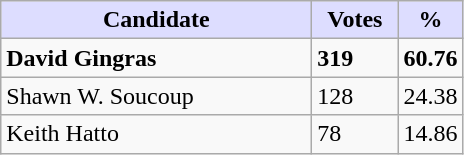<table class="wikitable">
<tr>
<th style="background:#ddf; width:200px;">Candidate</th>
<th style="background:#ddf; width:50px;">Votes</th>
<th style="background:#ddf; width:30px;">%</th>
</tr>
<tr>
<td><strong>David Gingras</strong></td>
<td><strong>319</strong></td>
<td><strong>60.76</strong></td>
</tr>
<tr>
<td>Shawn W. Soucoup</td>
<td>128</td>
<td>24.38</td>
</tr>
<tr>
<td>Keith Hatto</td>
<td>78</td>
<td>14.86</td>
</tr>
</table>
